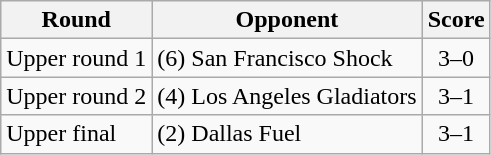<table class="wikitable" style="text-align:center">
<tr>
<th>Round</th>
<th>Opponent</th>
<th>Score</th>
</tr>
<tr>
<td style="text-align:left">Upper round 1</td>
<td style="text-align:left">(6) San Francisco Shock</td>
<td>3–0</td>
</tr>
<tr>
<td style="text-align:left">Upper round 2</td>
<td style="text-align:left">(4) Los Angeles Gladiators</td>
<td>3–1</td>
</tr>
<tr>
<td style="text-align:left">Upper final</td>
<td style="text-align:left">(2) Dallas Fuel</td>
<td>3–1</td>
</tr>
</table>
